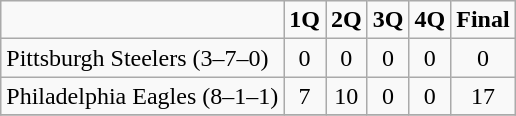<table class="wikitable" 80%>
<tr align=center>
<td></td>
<td><strong>1Q</strong></td>
<td><strong>2Q</strong></td>
<td><strong>3Q</strong></td>
<td><strong>4Q</strong></td>
<td><strong>Final</strong></td>
</tr>
<tr align=center>
<td – align=left>Pittsburgh Steelers (3–7–0)</td>
<td>0</td>
<td>0</td>
<td>0</td>
<td>0</td>
<td>0</td>
</tr>
<tr align=center>
<td – align=left>Philadelphia Eagles (8–1–1)</td>
<td>7</td>
<td>10</td>
<td>0</td>
<td>0</td>
<td>17</td>
</tr>
<tr align=center>
</tr>
</table>
